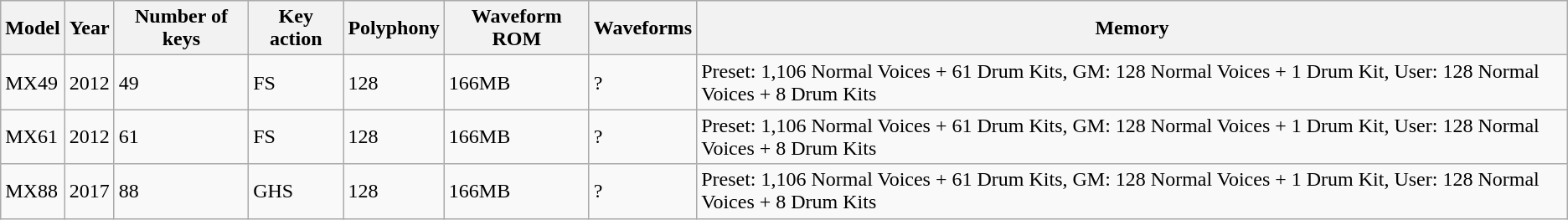<table class="wikitable">
<tr>
<th>Model</th>
<th>Year</th>
<th>Number of keys</th>
<th>Key action</th>
<th>Polyphony</th>
<th>Waveform ROM</th>
<th>Waveforms</th>
<th>Memory</th>
</tr>
<tr>
<td>MX49</td>
<td>2012</td>
<td>49</td>
<td>FS</td>
<td>128</td>
<td>166MB</td>
<td>?</td>
<td>Preset: 1,106 Normal Voices + 61 Drum Kits, GM: 128 Normal Voices + 1 Drum Kit, User: 128 Normal Voices + 8 Drum Kits</td>
</tr>
<tr>
<td>MX61</td>
<td>2012</td>
<td>61</td>
<td>FS</td>
<td>128</td>
<td>166MB</td>
<td>?</td>
<td>Preset: 1,106 Normal Voices + 61 Drum Kits, GM: 128 Normal Voices + 1 Drum Kit, User: 128 Normal Voices + 8 Drum Kits</td>
</tr>
<tr>
<td>MX88</td>
<td>2017</td>
<td>88</td>
<td>GHS</td>
<td>128</td>
<td>166MB</td>
<td>?</td>
<td>Preset: 1,106 Normal Voices + 61 Drum Kits, GM: 128 Normal Voices + 1 Drum Kit, User: 128 Normal Voices + 8 Drum Kits</td>
</tr>
</table>
